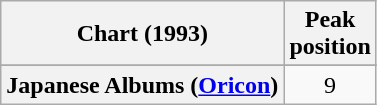<table class="wikitable sortable plainrowheaders">
<tr>
<th scope="col">Chart (1993)</th>
<th scope="col">Peak<br>position</th>
</tr>
<tr>
</tr>
<tr>
<th scope="row">Japanese Albums (<a href='#'>Oricon</a>)</th>
<td align="center">9</td>
</tr>
</table>
